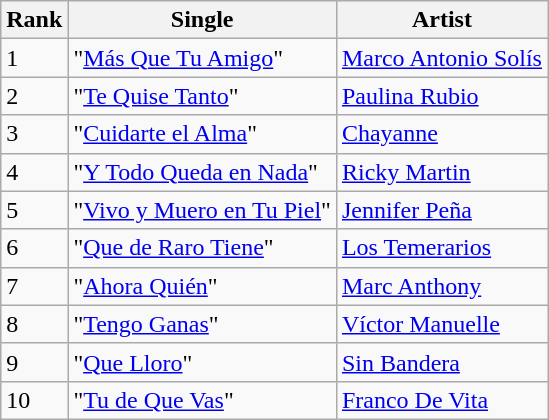<table class="wikitable sortable">
<tr>
<th>Rank</th>
<th>Single</th>
<th>Artist</th>
</tr>
<tr>
<td>1</td>
<td>"<a href='#'>Más Que Tu Amigo</a>"</td>
<td><a href='#'>Marco Antonio Solís</a></td>
</tr>
<tr>
<td>2</td>
<td>"<a href='#'>Te Quise Tanto</a>"</td>
<td><a href='#'>Paulina Rubio</a></td>
</tr>
<tr>
<td>3</td>
<td>"<a href='#'>Cuidarte el Alma</a>"</td>
<td><a href='#'>Chayanne</a></td>
</tr>
<tr>
<td>4</td>
<td>"<a href='#'>Y Todo Queda en Nada</a>"</td>
<td><a href='#'>Ricky Martin</a></td>
</tr>
<tr>
<td>5</td>
<td>"<a href='#'>Vivo y Muero en Tu Piel</a>"</td>
<td><a href='#'>Jennifer Peña</a></td>
</tr>
<tr>
<td>6</td>
<td>"<a href='#'>Que de Raro Tiene</a>"</td>
<td><a href='#'>Los Temerarios</a></td>
</tr>
<tr>
<td>7</td>
<td>"<a href='#'>Ahora Quién</a>"</td>
<td><a href='#'>Marc Anthony</a></td>
</tr>
<tr>
<td>8</td>
<td>"<a href='#'>Tengo Ganas</a>"</td>
<td><a href='#'>Víctor Manuelle</a></td>
</tr>
<tr>
<td>9</td>
<td>"<a href='#'>Que Lloro</a>"</td>
<td><a href='#'>Sin Bandera</a></td>
</tr>
<tr>
<td>10</td>
<td>"<a href='#'>Tu de Que Vas</a>"</td>
<td><a href='#'>Franco De Vita</a></td>
</tr>
</table>
